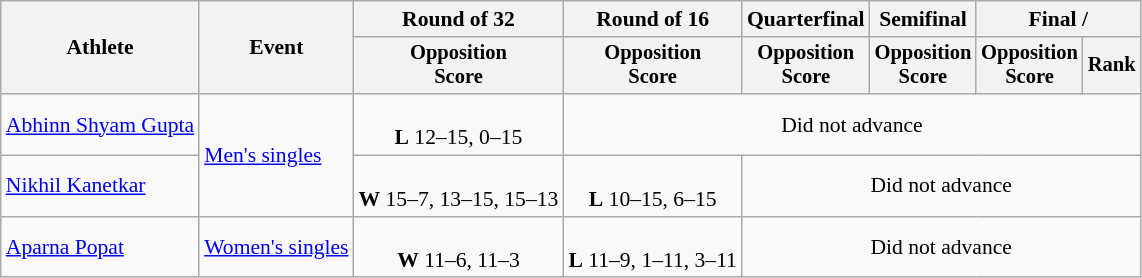<table class=wikitable style="font-size:90%">
<tr>
<th rowspan="2">Athlete</th>
<th rowspan="2">Event</th>
<th>Round of 32</th>
<th>Round of 16</th>
<th>Quarterfinal</th>
<th>Semifinal</th>
<th colspan=2>Final / </th>
</tr>
<tr style="font-size:95%">
<th>Opposition<br>Score</th>
<th>Opposition<br>Score</th>
<th>Opposition<br>Score</th>
<th>Opposition<br>Score</th>
<th>Opposition<br>Score</th>
<th>Rank</th>
</tr>
<tr align=center>
<td align=left><a href='#'>Abhinn Shyam Gupta</a></td>
<td align=left rowspan=2><a href='#'>Men's singles</a></td>
<td><br><strong>L</strong> 12–15, 0–15</td>
<td colspan=5>Did not advance</td>
</tr>
<tr align=center>
<td align=left><a href='#'>Nikhil Kanetkar</a></td>
<td><br><strong>W</strong> 15–7, 13–15, 15–13</td>
<td><br><strong>L</strong> 10–15, 6–15</td>
<td colspan=4>Did not advance</td>
</tr>
<tr align=center>
<td align=left><a href='#'>Aparna Popat</a></td>
<td align=left><a href='#'>Women's singles</a></td>
<td><br><strong>W</strong> 11–6, 11–3</td>
<td><br><strong>L</strong> 11–9, 1–11, 3–11</td>
<td colspan=4>Did not advance</td>
</tr>
</table>
